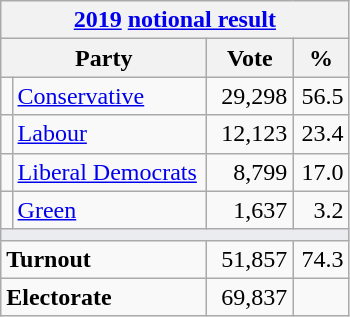<table class="wikitable">
<tr>
<th colspan="4"><a href='#'>2019</a> <a href='#'>notional result</a></th>
</tr>
<tr>
<th bgcolor="#DDDDFF" width="130px" colspan="2">Party</th>
<th bgcolor="#DDDDFF" width="50px">Vote</th>
<th bgcolor="#DDDDFF" width="30px">%</th>
</tr>
<tr>
<td></td>
<td><a href='#'>Conservative</a></td>
<td align=right>29,298</td>
<td align=right>56.5</td>
</tr>
<tr>
<td></td>
<td><a href='#'>Labour</a></td>
<td align=right>12,123</td>
<td align=right>23.4</td>
</tr>
<tr>
<td></td>
<td><a href='#'>Liberal Democrats</a></td>
<td align=right>8,799</td>
<td align=right>17.0</td>
</tr>
<tr>
<td></td>
<td><a href='#'>Green</a></td>
<td align=right>1,637</td>
<td align=right>3.2</td>
</tr>
<tr>
<td colspan="4" bgcolor="#EAECF0"></td>
</tr>
<tr>
<td colspan="2"><strong>Turnout</strong></td>
<td align=right>51,857</td>
<td align=right>74.3</td>
</tr>
<tr>
<td colspan="2"><strong>Electorate</strong></td>
<td align=right>69,837</td>
</tr>
</table>
